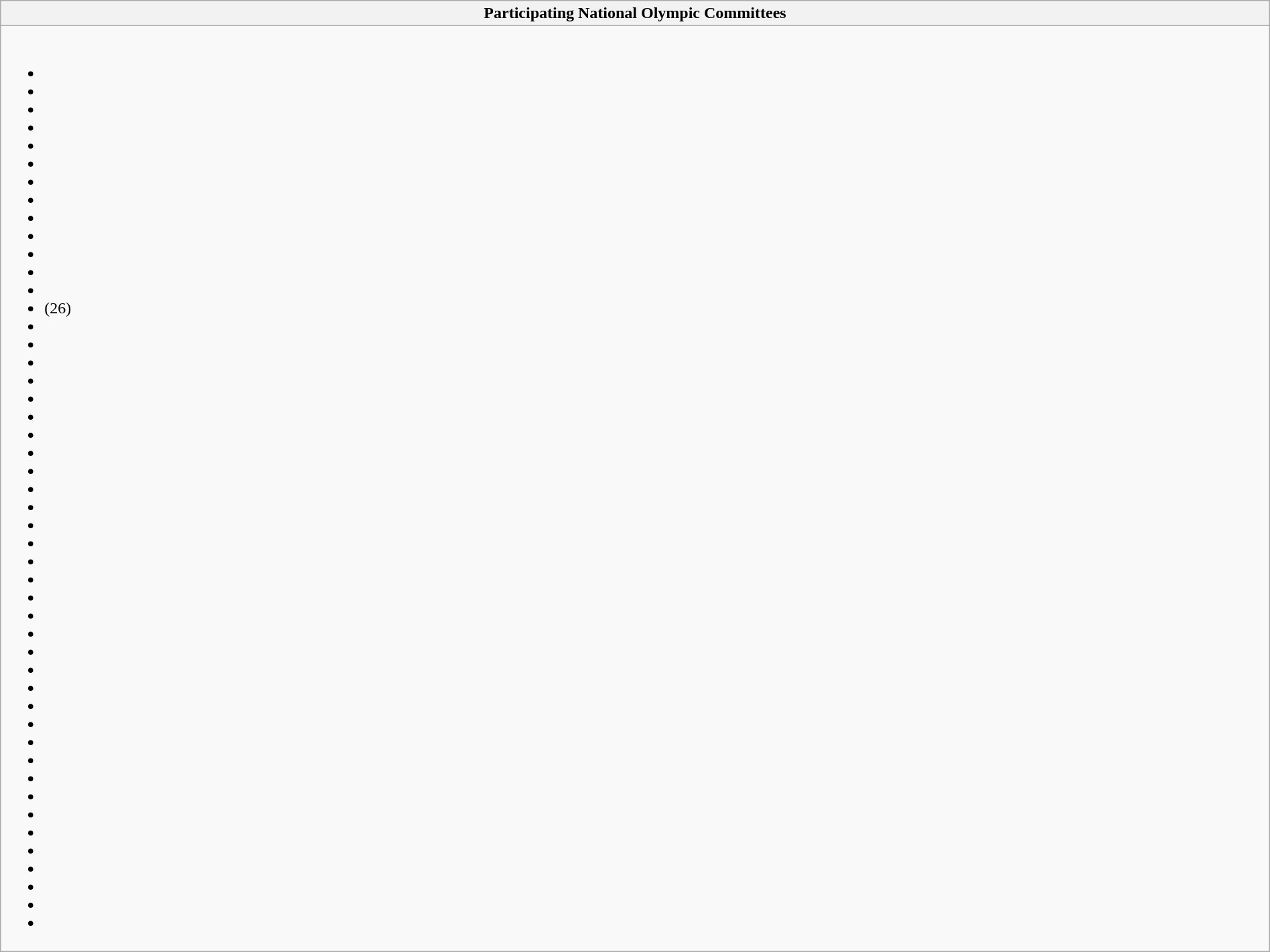<table class="wikitable collapsible" style="width:100%;">
<tr>
<th>Participating National Olympic Committees</th>
</tr>
<tr>
<td><br><ul><li></li><li></li><li></li><li></li><li></li><li></li><li></li><li></li><li></li><li></li><li></li><li></li><li></li><li> (26)</li><li></li><li></li><li></li><li></li><li></li><li></li><li></li><li></li><li></li><li></li><li></li><li></li><li></li><li></li><li></li><li></li><li></li><li></li><li></li><li></li><li></li><li></li><li></li><li></li><li></li><li></li><li></li><li></li><li></li><li></li><li></li><li></li><li></li><li></li></ul></td>
</tr>
</table>
